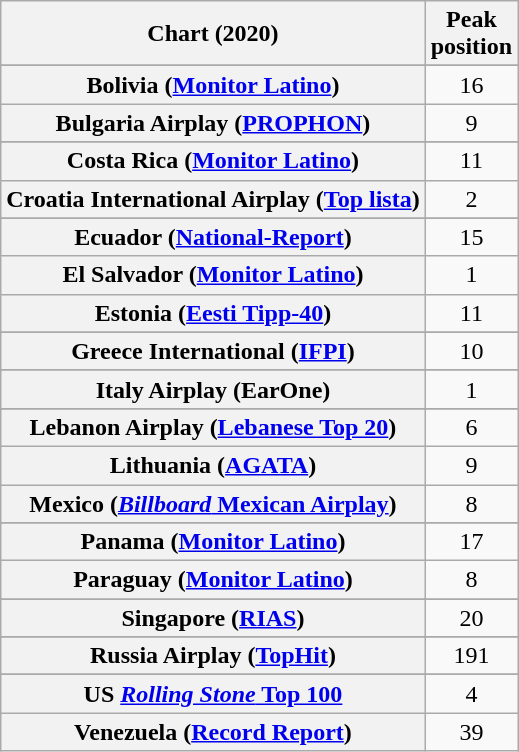<table class="wikitable sortable plainrowheaders" style="text-align:center">
<tr>
<th scope="col">Chart (2020)</th>
<th scope="col">Peak<br>position</th>
</tr>
<tr>
</tr>
<tr>
</tr>
<tr>
</tr>
<tr>
</tr>
<tr>
</tr>
<tr>
<th scope="row">Bolivia (<a href='#'>Monitor Latino</a>)</th>
<td>16</td>
</tr>
<tr>
<th scope="row">Bulgaria Airplay (<a href='#'>PROPHON</a>)</th>
<td>9</td>
</tr>
<tr>
</tr>
<tr>
</tr>
<tr>
</tr>
<tr>
</tr>
<tr>
<th scope="row">Costa Rica (<a href='#'>Monitor Latino</a>)</th>
<td>11</td>
</tr>
<tr>
<th scope="row">Croatia International Airplay (<a href='#'>Top lista</a>)</th>
<td>2</td>
</tr>
<tr>
</tr>
<tr>
</tr>
<tr>
<th scope="row">Ecuador (<a href='#'>National-Report</a>)</th>
<td>15</td>
</tr>
<tr>
<th scope="row">El Salvador (<a href='#'>Monitor Latino</a>)</th>
<td>1</td>
</tr>
<tr>
<th scope="row">Estonia (<a href='#'>Eesti Tipp-40</a>)</th>
<td>11</td>
</tr>
<tr>
</tr>
<tr>
</tr>
<tr>
</tr>
<tr>
</tr>
<tr>
<th scope="row">Greece International (<a href='#'>IFPI</a>)</th>
<td>10</td>
</tr>
<tr>
</tr>
<tr>
</tr>
<tr>
</tr>
<tr>
</tr>
<tr>
</tr>
<tr>
</tr>
<tr>
<th scope="row">Italy Airplay (EarOne)</th>
<td>1</td>
</tr>
<tr>
</tr>
<tr>
<th scope="row">Lebanon Airplay (<a href='#'>Lebanese Top 20</a>)</th>
<td>6</td>
</tr>
<tr>
<th scope="row">Lithuania (<a href='#'>AGATA</a>)</th>
<td>9</td>
</tr>
<tr>
<th scope="row">Mexico (<a href='#'><em>Billboard</em> Mexican Airplay</a>)</th>
<td>8</td>
</tr>
<tr>
</tr>
<tr>
</tr>
<tr>
</tr>
<tr>
<th scope="row">Panama (<a href='#'>Monitor Latino</a>)</th>
<td>17</td>
</tr>
<tr>
<th scope="row">Paraguay (<a href='#'>Monitor Latino</a>)</th>
<td>8</td>
</tr>
<tr>
</tr>
<tr>
</tr>
<tr>
</tr>
<tr>
<th scope="row">Singapore (<a href='#'>RIAS</a>)</th>
<td>20</td>
</tr>
<tr>
</tr>
<tr>
</tr>
<tr>
<th scope="row">Russia Airplay (<a href='#'>TopHit</a>)</th>
<td>191</td>
</tr>
<tr>
</tr>
<tr>
</tr>
<tr>
</tr>
<tr>
</tr>
<tr>
</tr>
<tr>
</tr>
<tr>
</tr>
<tr>
</tr>
<tr>
</tr>
<tr>
</tr>
<tr>
</tr>
<tr>
<th scope="row">US <a href='#'><em>Rolling Stone</em> Top 100</a></th>
<td>4</td>
</tr>
<tr>
<th scope="row">Venezuela (<a href='#'>Record Report</a>)</th>
<td>39</td>
</tr>
</table>
